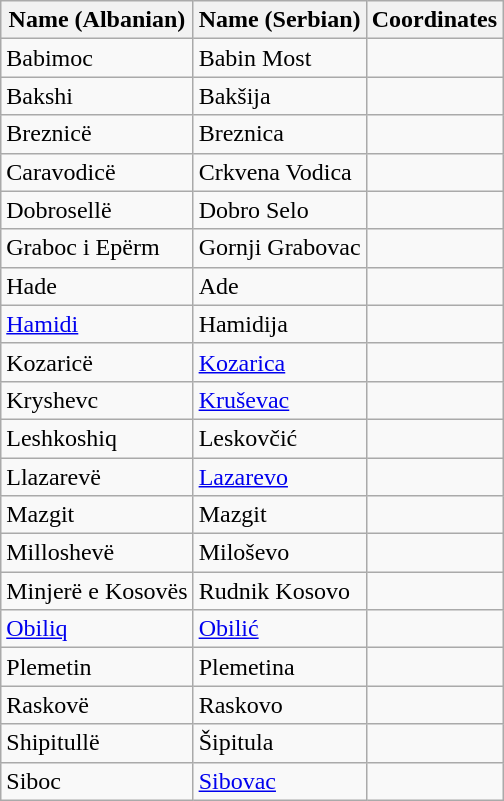<table class="wikitable sortable">
<tr>
<th>Name (Albanian)</th>
<th>Name (Serbian)</th>
<th>Coordinates</th>
</tr>
<tr>
<td>Babimoc</td>
<td>Babin Most</td>
<td></td>
</tr>
<tr>
<td>Bakshi</td>
<td>Bakšija</td>
<td></td>
</tr>
<tr>
<td>Breznicë</td>
<td>Breznica</td>
<td></td>
</tr>
<tr>
<td>Caravodicë</td>
<td>Crkvena Vodica</td>
<td></td>
</tr>
<tr>
<td>Dobrosellë</td>
<td>Dobro Selo</td>
<td></td>
</tr>
<tr>
<td>Graboc i Epërm</td>
<td>Gornji Grabovac</td>
<td></td>
</tr>
<tr>
<td>Hade</td>
<td>Ade</td>
<td></td>
</tr>
<tr>
<td><a href='#'>Hamidi</a></td>
<td>Hamidija</td>
<td></td>
</tr>
<tr>
<td>Kozaricë</td>
<td><a href='#'>Kozarica</a></td>
<td></td>
</tr>
<tr>
<td>Kryshevc</td>
<td><a href='#'>Kruševac</a></td>
<td></td>
</tr>
<tr>
<td>Leshkoshiq</td>
<td>Leskovčić</td>
<td></td>
</tr>
<tr>
<td>Llazarevë</td>
<td><a href='#'>Lazarevo</a></td>
<td></td>
</tr>
<tr>
<td>Mazgit</td>
<td>Mazgit</td>
<td></td>
</tr>
<tr>
<td>Milloshevë</td>
<td>Miloševo</td>
<td></td>
</tr>
<tr>
<td>Minjerë e Kosovës</td>
<td>Rudnik Kosovo</td>
<td></td>
</tr>
<tr>
<td><a href='#'>Obiliq</a></td>
<td><a href='#'>Obilić</a></td>
<td></td>
</tr>
<tr>
<td>Plemetin</td>
<td>Plemetina</td>
<td></td>
</tr>
<tr>
<td>Raskovë</td>
<td>Raskovo</td>
<td></td>
</tr>
<tr>
<td>Shipitullë</td>
<td>Šipitula</td>
<td></td>
</tr>
<tr>
<td>Siboc</td>
<td><a href='#'>Sibovac</a></td>
<td></td>
</tr>
</table>
